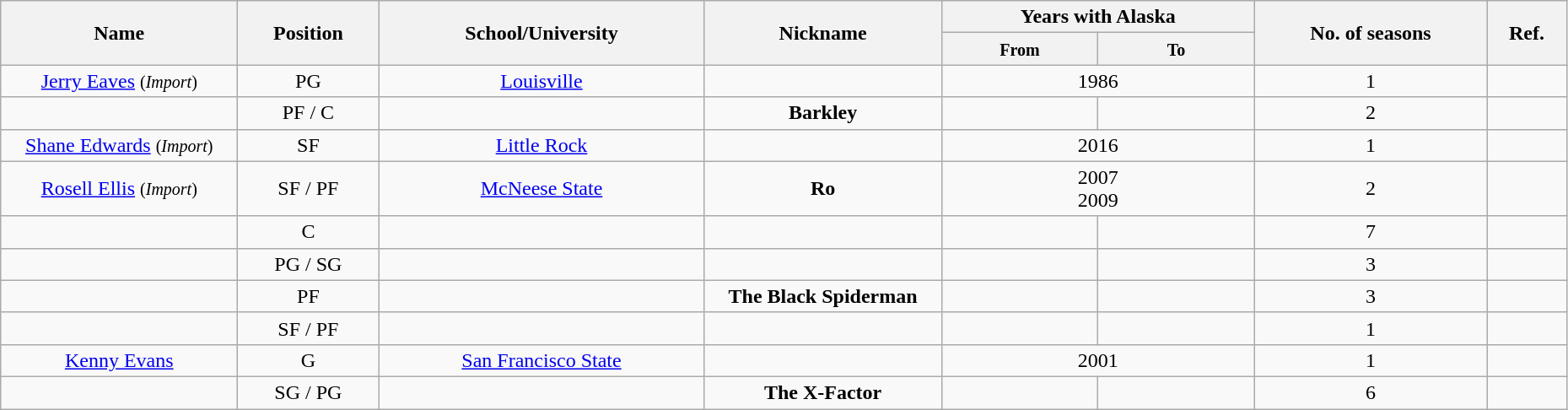<table class="wikitable sortable" style="text-align:center" width="98%">
<tr>
<th style="width:180px;" rowspan="2">Name</th>
<th rowspan="2">Position</th>
<th style="width:250px;" rowspan="2">School/University</th>
<th style="width:180px;" rowspan="2">Nickname</th>
<th style="width:180px; text-align:center;" colspan="2">Years with Alaska</th>
<th rowspan="2">No. of seasons</th>
<th rowspan="2"; class=unsortable>Ref.</th>
</tr>
<tr>
<th style="width:10%; text-align:center;"><small>From</small></th>
<th style="width:10%; text-align:center;"><small>To</small></th>
</tr>
<tr>
<td><a href='#'>Jerry Eaves</a> <small>(<em>Import</em>)</small></td>
<td>PG</td>
<td><a href='#'>Louisville</a></td>
<td></td>
<td colspan="2">1986</td>
<td>1</td>
<td></td>
</tr>
<tr>
<td></td>
<td>PF / C</td>
<td></td>
<td><strong>Barkley</strong></td>
<td></td>
<td></td>
<td>2</td>
<td></td>
</tr>
<tr>
<td><a href='#'>Shane Edwards</a> <small>(<em>Import</em>)</small></td>
<td>SF</td>
<td><a href='#'>Little Rock</a></td>
<td></td>
<td colspan="2">2016</td>
<td>1</td>
<td></td>
</tr>
<tr>
<td><a href='#'>Rosell Ellis</a> <small>(<em>Import</em>)</small></td>
<td>SF / PF</td>
<td><a href='#'>McNeese State</a></td>
<td><strong>Ro</strong></td>
<td colspan="2">2007<br>2009</td>
<td>2</td>
<td></td>
</tr>
<tr>
<td></td>
<td>C</td>
<td></td>
<td></td>
<td></td>
<td></td>
<td>7</td>
<td></td>
</tr>
<tr>
<td></td>
<td>PG / SG</td>
<td></td>
<td></td>
<td></td>
<td></td>
<td>3</td>
<td></td>
</tr>
<tr>
<td></td>
<td>PF</td>
<td></td>
<td><strong>The Black Spiderman</strong></td>
<td></td>
<td></td>
<td>3</td>
<td></td>
</tr>
<tr>
<td></td>
<td>SF / PF</td>
<td></td>
<td></td>
<td></td>
<td></td>
<td>1</td>
<td></td>
</tr>
<tr>
<td><a href='#'>Kenny Evans</a></td>
<td>G</td>
<td><a href='#'>San Francisco State</a></td>
<td></td>
<td colspan="2">2001</td>
<td>1</td>
<td></td>
</tr>
<tr>
<td></td>
<td>SG / PG</td>
<td></td>
<td><strong>The X-Factor</strong></td>
<td></td>
<td></td>
<td>6</td>
<td></td>
</tr>
</table>
